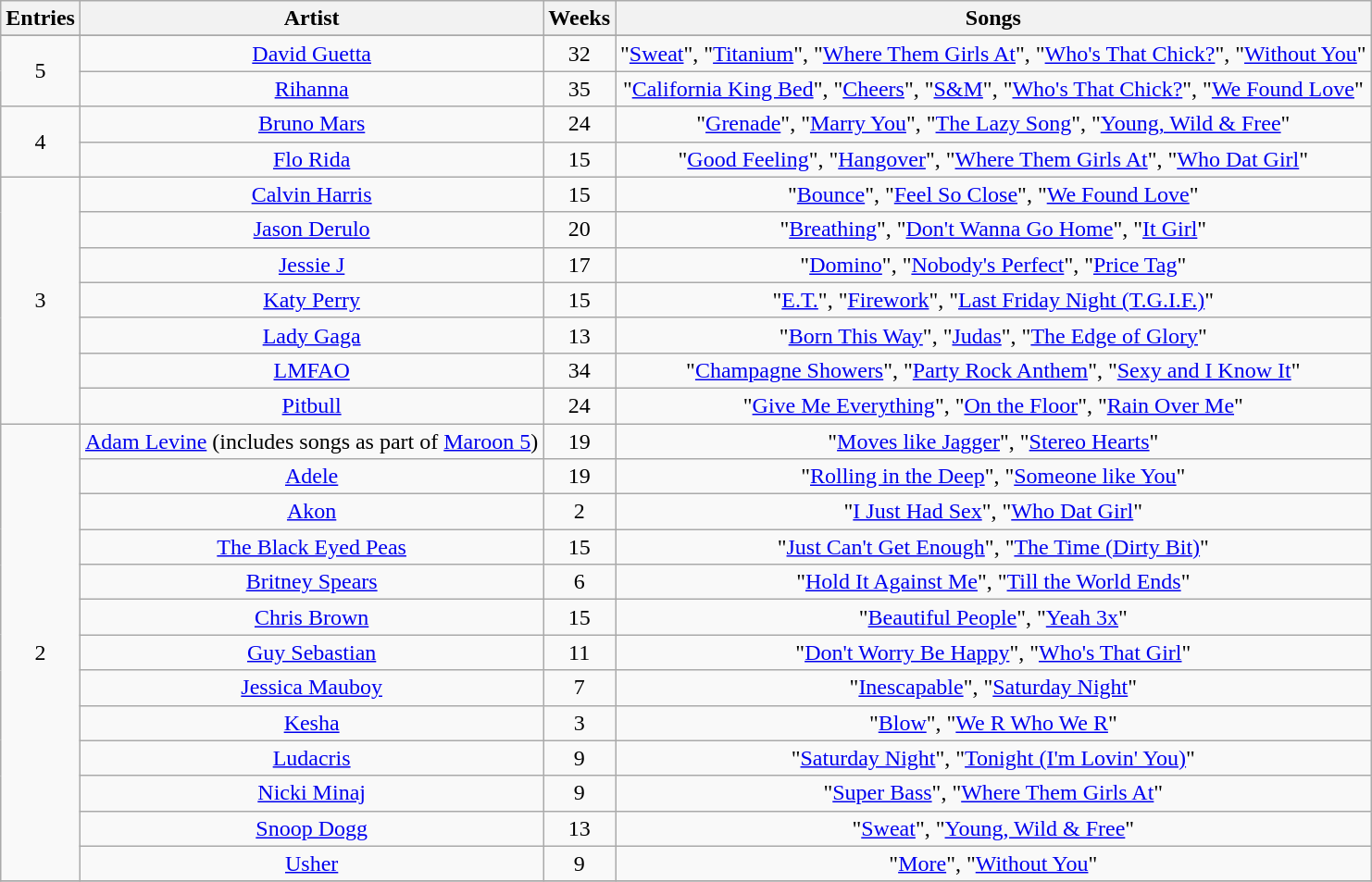<table class="wikitable sortable" style="text-align: center;">
<tr>
<th>Entries</th>
<th>Artist</th>
<th>Weeks</th>
<th>Songs</th>
</tr>
<tr>
</tr>
<tr>
<td rowspan="2" style="text-align:center">5</td>
<td><a href='#'>David Guetta</a></td>
<td>32</td>
<td>"<a href='#'>Sweat</a>", "<a href='#'>Titanium</a>", "<a href='#'>Where Them Girls At</a>", "<a href='#'>Who's That Chick?</a>", "<a href='#'>Without You</a>"</td>
</tr>
<tr>
<td><a href='#'>Rihanna</a></td>
<td>35</td>
<td>"<a href='#'>California King Bed</a>", "<a href='#'>Cheers</a>", "<a href='#'>S&M</a>", "<a href='#'>Who's That Chick?</a>", "<a href='#'>We Found Love</a>"</td>
</tr>
<tr>
<td rowspan="2" style="text-align:center">4</td>
<td><a href='#'>Bruno Mars</a></td>
<td>24</td>
<td>"<a href='#'>Grenade</a>", "<a href='#'>Marry You</a>", "<a href='#'>The Lazy Song</a>", "<a href='#'>Young, Wild & Free</a>"</td>
</tr>
<tr>
<td><a href='#'>Flo Rida</a></td>
<td>15</td>
<td>"<a href='#'>Good Feeling</a>", "<a href='#'>Hangover</a>", "<a href='#'>Where Them Girls At</a>", "<a href='#'>Who Dat Girl</a>"</td>
</tr>
<tr>
<td rowspan="7" style="text-align:center">3</td>
<td><a href='#'>Calvin Harris</a></td>
<td>15</td>
<td>"<a href='#'>Bounce</a>", "<a href='#'>Feel So Close</a>", "<a href='#'>We Found Love</a>"</td>
</tr>
<tr>
<td><a href='#'>Jason Derulo</a></td>
<td>20</td>
<td>"<a href='#'>Breathing</a>", "<a href='#'>Don't Wanna Go Home</a>", "<a href='#'>It Girl</a>"</td>
</tr>
<tr>
<td><a href='#'>Jessie J</a></td>
<td>17</td>
<td>"<a href='#'>Domino</a>", "<a href='#'>Nobody's Perfect</a>", "<a href='#'>Price Tag</a>"</td>
</tr>
<tr>
<td><a href='#'>Katy Perry</a></td>
<td>15</td>
<td>"<a href='#'>E.T.</a>", "<a href='#'>Firework</a>", "<a href='#'>Last Friday Night (T.G.I.F.)</a>"</td>
</tr>
<tr>
<td><a href='#'>Lady Gaga</a></td>
<td>13</td>
<td>"<a href='#'>Born This Way</a>", "<a href='#'>Judas</a>", "<a href='#'>The Edge of Glory</a>"</td>
</tr>
<tr>
<td><a href='#'>LMFAO</a></td>
<td>34</td>
<td>"<a href='#'>Champagne Showers</a>", "<a href='#'>Party Rock Anthem</a>", "<a href='#'>Sexy and I Know It</a>"</td>
</tr>
<tr>
<td><a href='#'>Pitbull</a></td>
<td>24</td>
<td>"<a href='#'>Give Me Everything</a>", "<a href='#'>On the Floor</a>", "<a href='#'>Rain Over Me</a>"</td>
</tr>
<tr>
<td rowspan="13" style="text-align:center">2</td>
<td><a href='#'>Adam Levine</a> (includes songs as part of <a href='#'>Maroon 5</a>)</td>
<td>19</td>
<td>"<a href='#'>Moves like Jagger</a>", "<a href='#'>Stereo Hearts</a>"</td>
</tr>
<tr>
<td><a href='#'>Adele</a></td>
<td>19</td>
<td>"<a href='#'>Rolling in the Deep</a>", "<a href='#'>Someone like You</a>"</td>
</tr>
<tr>
<td><a href='#'>Akon</a></td>
<td>2</td>
<td>"<a href='#'>I Just Had Sex</a>", "<a href='#'>Who Dat Girl</a>"</td>
</tr>
<tr>
<td><a href='#'>The Black Eyed Peas</a></td>
<td>15</td>
<td>"<a href='#'>Just Can't Get Enough</a>", "<a href='#'>The Time (Dirty Bit)</a>"</td>
</tr>
<tr>
<td><a href='#'>Britney Spears</a></td>
<td>6</td>
<td>"<a href='#'>Hold It Against Me</a>", "<a href='#'>Till the World Ends</a>"</td>
</tr>
<tr>
<td><a href='#'>Chris Brown</a></td>
<td>15</td>
<td>"<a href='#'>Beautiful People</a>", "<a href='#'>Yeah 3x</a>"</td>
</tr>
<tr>
<td><a href='#'>Guy Sebastian</a></td>
<td>11</td>
<td>"<a href='#'>Don't Worry Be Happy</a>", "<a href='#'>Who's That Girl</a>"</td>
</tr>
<tr>
<td><a href='#'>Jessica Mauboy</a></td>
<td>7</td>
<td>"<a href='#'>Inescapable</a>", "<a href='#'>Saturday Night</a>"</td>
</tr>
<tr>
<td><a href='#'>Kesha</a></td>
<td>3</td>
<td>"<a href='#'>Blow</a>", "<a href='#'>We R Who We R</a>"</td>
</tr>
<tr>
<td><a href='#'>Ludacris</a></td>
<td>9</td>
<td>"<a href='#'>Saturday Night</a>", "<a href='#'>Tonight (I'm Lovin' You)</a>"</td>
</tr>
<tr>
<td><a href='#'>Nicki Minaj</a></td>
<td>9</td>
<td>"<a href='#'>Super Bass</a>", "<a href='#'>Where Them Girls At</a>"</td>
</tr>
<tr>
<td><a href='#'>Snoop Dogg</a></td>
<td>13</td>
<td>"<a href='#'>Sweat</a>", "<a href='#'>Young, Wild & Free</a>"</td>
</tr>
<tr>
<td><a href='#'>Usher</a></td>
<td>9</td>
<td>"<a href='#'>More</a>", "<a href='#'>Without You</a>"</td>
</tr>
<tr>
</tr>
</table>
